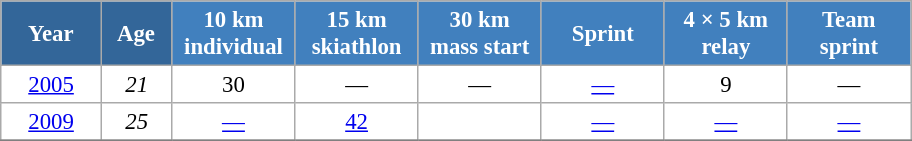<table class="wikitable" style="font-size:95%; text-align:center; border:grey solid 1px; border-collapse:collapse; background:#ffffff;">
<tr>
<th style="background-color:#369; color:white; width:60px;"> Year </th>
<th style="background-color:#369; color:white; width:40px;"> Age </th>
<th style="background-color:#4180be; color:white; width:75px;"> 10 km <br> individual </th>
<th style="background-color:#4180be; color:white; width:75px;"> 15 km <br> skiathlon </th>
<th style="background-color:#4180be; color:white; width:75px;"> 30 km <br> mass start </th>
<th style="background-color:#4180be; color:white; width:75px;"> Sprint </th>
<th style="background-color:#4180be; color:white; width:75px;"> 4 × 5 km <br> relay </th>
<th style="background-color:#4180be; color:white; width:75px;"> Team <br> sprint </th>
</tr>
<tr>
<td><a href='#'>2005</a></td>
<td><em>21</em></td>
<td>30</td>
<td>—</td>
<td>—</td>
<td><a href='#'>—</a></td>
<td>9</td>
<td>—</td>
</tr>
<tr>
<td><a href='#'>2009</a></td>
<td><em>25</em></td>
<td><a href='#'>—</a></td>
<td><a href='#'>42</a></td>
<td><a href='#'></a></td>
<td><a href='#'>—</a></td>
<td><a href='#'>—</a></td>
<td><a href='#'>—</a></td>
</tr>
<tr>
</tr>
</table>
